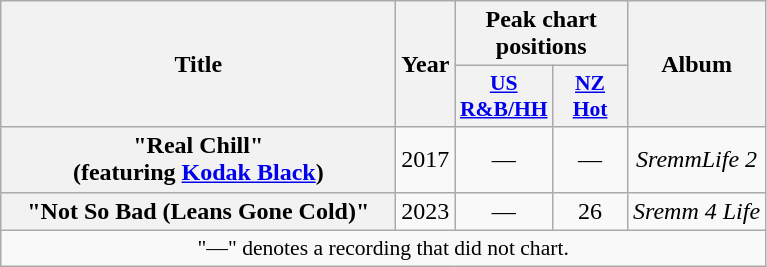<table class="wikitable plainrowheaders" style="text-align:center;">
<tr>
<th scope="col" rowspan="2" style="width:16em;">Title</th>
<th scope="col" rowspan="2">Year</th>
<th scope="col" colspan="2">Peak chart positions</th>
<th scope="col" rowspan="2">Album</th>
</tr>
<tr>
<th scope="col" style="width:3em;font-size:90%;"><a href='#'>US<br>R&B/HH</a><br></th>
<th scope="col" style="width:3em;font-size:90%;"><a href='#'>NZ<br>Hot</a><br></th>
</tr>
<tr>
<th scope="row">"Real Chill"<br><span>(featuring <a href='#'>Kodak Black</a>)</span></th>
<td>2017</td>
<td>—</td>
<td>—</td>
<td><em>SremmLife 2</em></td>
</tr>
<tr>
<th scope="row">"Not So Bad (Leans Gone Cold)"</th>
<td>2023</td>
<td>—</td>
<td>26</td>
<td><em>Sremm 4 Life</em></td>
</tr>
<tr>
<td colspan="5" style="font-size:90%">"—" denotes a recording that did not chart.</td>
</tr>
</table>
